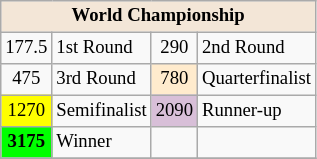<table class="wikitable" style="font-size:78%;">
<tr>
<th colspan=4 style="background:#F3E6D7;">World Championship</th>
</tr>
<tr>
<td align="center">177.5</td>
<td>1st Round</td>
<td align="center">290</td>
<td>2nd Round</td>
</tr>
<tr>
<td align="center">475</td>
<td>3rd Round</td>
<td align="center" style="background:#ffebcd;">780</td>
<td>Quarterfinalist</td>
</tr>
<tr>
<td align="center" style="background:#ffff00;">1270</td>
<td>Semifinalist</td>
<td align="center" style="background:#D8BFD8;">2090</td>
<td>Runner-up</td>
</tr>
<tr>
<td align="center" style="background:#00ff00;font-weight:bold;">3175</td>
<td>Winner</td>
<td></td>
<td></td>
</tr>
<tr>
</tr>
</table>
